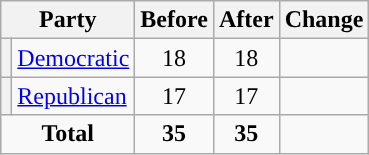<table class="wikitable" style="text-align:center;">
<tr>
<th colspan="2">Party</th>
<th>Before</th>
<th>After</th>
<th>Change</th>
</tr>
<tr>
<th style="background-color:"></th>
<td style="text-align:left;"><a href='#'>Democratic</a></td>
<td>18</td>
<td>18</td>
<td></td>
</tr>
<tr>
<th style="background-color:"></th>
<td style="text-align:left;"><a href='#'>Republican</a></td>
<td>17</td>
<td>17</td>
<td></td>
</tr>
<tr>
<td colspan="2"><strong>Total</strong></td>
<td><strong>35</strong></td>
<td><strong>35</strong></td>
<td></td>
</tr>
</table>
